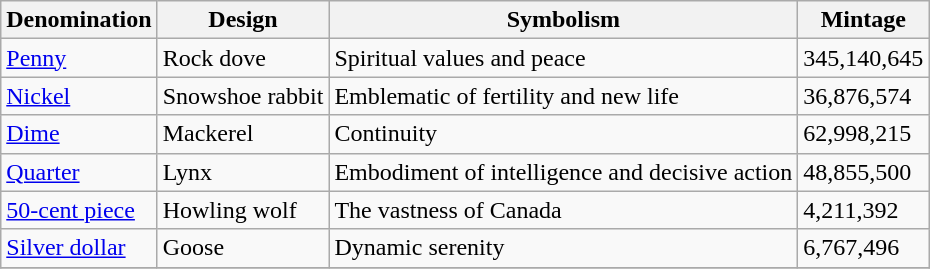<table class="wikitable">
<tr>
<th>Denomination</th>
<th>Design</th>
<th>Symbolism</th>
<th>Mintage</th>
</tr>
<tr>
<td><a href='#'>Penny</a></td>
<td>Rock dove</td>
<td>Spiritual values and peace</td>
<td>345,140,645</td>
</tr>
<tr>
<td><a href='#'>Nickel</a></td>
<td>Snowshoe rabbit</td>
<td>Emblematic of fertility and new life</td>
<td>36,876,574</td>
</tr>
<tr>
<td><a href='#'>Dime</a></td>
<td>Mackerel</td>
<td>Continuity</td>
<td>62,998,215</td>
</tr>
<tr>
<td><a href='#'>Quarter</a></td>
<td>Lynx</td>
<td>Embodiment of intelligence and decisive action</td>
<td>48,855,500</td>
</tr>
<tr>
<td><a href='#'>50-cent piece</a></td>
<td>Howling wolf</td>
<td>The vastness of Canada</td>
<td>4,211,392</td>
</tr>
<tr>
<td><a href='#'>Silver dollar</a></td>
<td>Goose</td>
<td>Dynamic serenity</td>
<td>6,767,496</td>
</tr>
<tr>
</tr>
</table>
